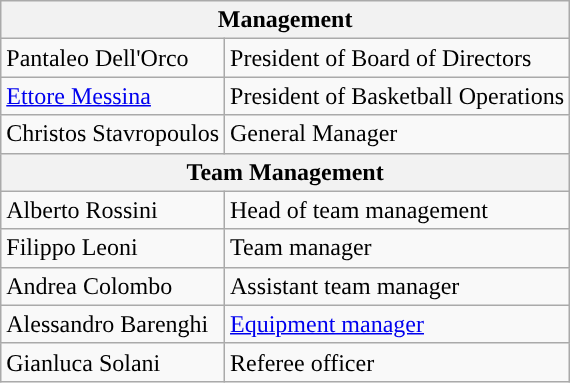<table class="wikitable sortable">
<tr>
<th colspan=2>Management</th>
</tr>
<tr>
<td>Pantaleo Dell'Orco</td>
<td>President of Board of Directors</td>
</tr>
<tr>
<td><a href='#'>Ettore Messina</a></td>
<td>President of Basketball Operations</td>
</tr>
<tr>
<td>Christos Stavropoulos</td>
<td>General Manager</td>
</tr>
<tr>
<th colspan=2>Team Management</th>
</tr>
<tr>
<td>Alberto Rossini</td>
<td>Head of team management</td>
</tr>
<tr>
<td>Filippo Leoni</td>
<td>Team manager</td>
</tr>
<tr>
<td>Andrea Colombo</td>
<td>Assistant team manager</td>
</tr>
<tr>
<td>Alessandro Barenghi</td>
<td><a href='#'>Equipment manager</a></td>
</tr>
<tr>
<td>Gianluca Solani</td>
<td>Referee officer</td>
</tr>
</table>
